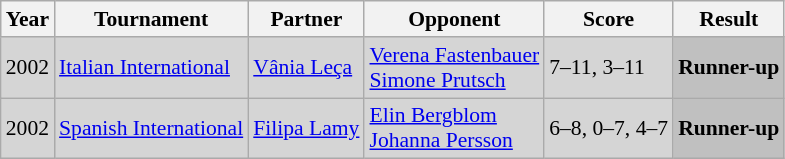<table class="sortable wikitable" style="font-size: 90%;">
<tr>
<th>Year</th>
<th>Tournament</th>
<th>Partner</th>
<th>Opponent</th>
<th>Score</th>
<th>Result</th>
</tr>
<tr style="background:#D5D5D5">
<td align="center">2002</td>
<td align="left"><a href='#'>Italian International</a></td>
<td align="left"> <a href='#'>Vânia Leça</a></td>
<td align="left"> <a href='#'>Verena Fastenbauer</a><br> <a href='#'>Simone Prutsch</a></td>
<td align="left">7–11, 3–11</td>
<td style="text-align: center; background:silver"><strong>Runner-up</strong></td>
</tr>
<tr style="background:#D5D5D5">
<td align="center">2002</td>
<td align="left"><a href='#'>Spanish International</a></td>
<td align="left"> <a href='#'>Filipa Lamy</a></td>
<td align="left"> <a href='#'>Elin Bergblom</a><br> <a href='#'>Johanna Persson</a></td>
<td align="left">6–8, 0–7, 4–7</td>
<td style="text-align: center; background:silver"><strong>Runner-up</strong></td>
</tr>
</table>
